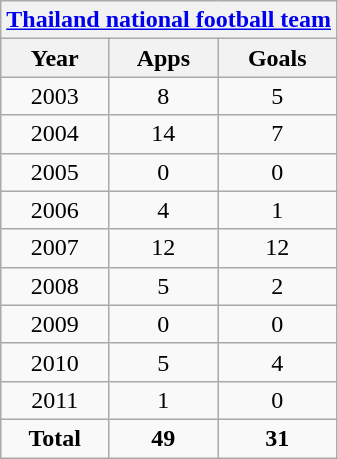<table class="wikitable" style="text-align:center">
<tr>
<th colspan=3><a href='#'>Thailand national football team</a></th>
</tr>
<tr>
<th>Year</th>
<th>Apps</th>
<th>Goals</th>
</tr>
<tr>
<td>2003</td>
<td>8</td>
<td>5</td>
</tr>
<tr>
<td>2004</td>
<td>14</td>
<td>7</td>
</tr>
<tr>
<td>2005</td>
<td>0</td>
<td>0</td>
</tr>
<tr>
<td>2006</td>
<td>4</td>
<td>1</td>
</tr>
<tr>
<td>2007</td>
<td>12</td>
<td>12</td>
</tr>
<tr>
<td>2008</td>
<td>5</td>
<td>2</td>
</tr>
<tr>
<td>2009</td>
<td>0</td>
<td>0</td>
</tr>
<tr>
<td>2010</td>
<td>5</td>
<td>4</td>
</tr>
<tr>
<td>2011</td>
<td>1</td>
<td>0</td>
</tr>
<tr>
<td><strong>Total</strong></td>
<td><strong>49</strong></td>
<td><strong>31</strong></td>
</tr>
</table>
